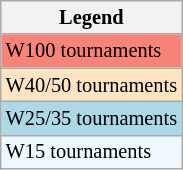<table class="wikitable" style=font-size:85%>
<tr>
<th>Legend</th>
</tr>
<tr style="background:#f88379;">
<td>W100 tournaments</td>
</tr>
<tr style="background:#ffe4c4">
<td>W40/50 tournaments</td>
</tr>
<tr style="background:lightblue">
<td>W25/35 tournaments</td>
</tr>
<tr style="background:#f0f8ff;">
<td>W15 tournaments</td>
</tr>
</table>
